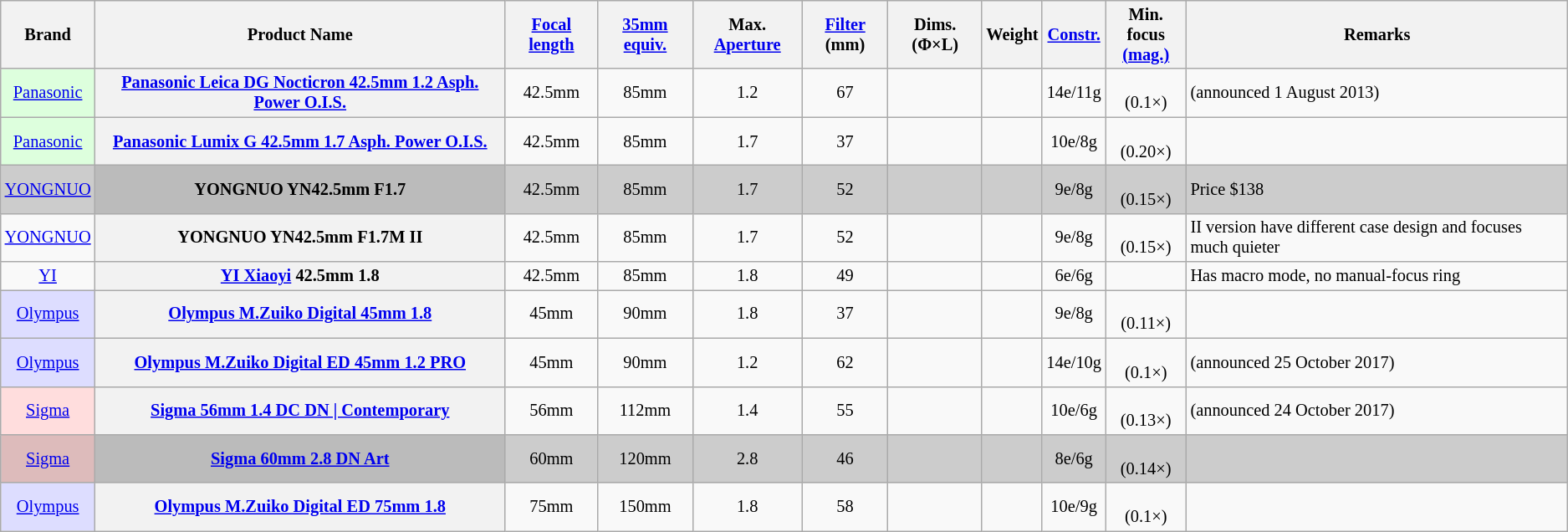<table class="wikitable sortable" style="font-size:85%;text-align:center;">
<tr>
<th>Brand</th>
<th>Product Name</th>
<th><a href='#'>Focal length</a></th>
<th><a href='#'>35mm equiv.</a></th>
<th>Max. <a href='#'>Aperture</a></th>
<th><a href='#'>Filter</a> (mm)</th>
<th>Dims. (Φ×L)</th>
<th>Weight</th>
<th><a href='#'>Constr.</a></th>
<th>Min. focus<br><a href='#'>(mag.)</a></th>
<th class="unsortable">Remarks</th>
</tr>
<tr>
<td style="background:#dfd;"><a href='#'>Panasonic</a></td>
<th><a href='#'>Panasonic Leica DG Nocticron 42.5mm 1.2 Asph. Power O.I.S.</a></th>
<td>42.5mm</td>
<td>85mm</td>
<td>1.2</td>
<td>67</td>
<td></td>
<td></td>
<td>14e/11g</td>
<td><br>(0.1×)</td>
<td style="text-align:left;">(announced 1 August 2013)</td>
</tr>
<tr>
<td style="background:#dfd;"><a href='#'>Panasonic</a></td>
<th><a href='#'>Panasonic Lumix G 42.5mm 1.7 Asph. Power O.I.S.</a></th>
<td>42.5mm</td>
<td>85mm</td>
<td>1.7</td>
<td>37</td>
<td></td>
<td></td>
<td>10e/8g</td>
<td><br>(0.20×)</td>
<td style="text-align:left;"></td>
</tr>
<tr style="background:#ccc;">
<td><a href='#'>YONGNUO</a></td>
<th style="background:#bbb;">YONGNUO YN42.5mm F1.7</th>
<td>42.5mm</td>
<td>85mm</td>
<td>1.7</td>
<td>52</td>
<td></td>
<td></td>
<td>9e/8g</td>
<td><br>(0.15×)</td>
<td style="text-align:left;">Price $138</td>
</tr>
<tr>
<td><a href='#'>YONGNUO</a></td>
<th>YONGNUO YN42.5mm F1.7M II</th>
<td>42.5mm</td>
<td>85mm</td>
<td>1.7</td>
<td>52</td>
<td></td>
<td></td>
<td>9e/8g</td>
<td><br>(0.15×)</td>
<td style="text-align:left;">II version have different case design and focuses much quieter</td>
</tr>
<tr>
<td><a href='#'>YI</a></td>
<th><a href='#'>YI Xiaoyi</a> 42.5mm 1.8</th>
<td>42.5mm</td>
<td>85mm</td>
<td>1.8</td>
<td>49</td>
<td></td>
<td></td>
<td>6e/6g</td>
<td></td>
<td style="text-align:left;">Has macro mode, no manual-focus ring</td>
</tr>
<tr>
<td style="background:#ddf;"><a href='#'>Olympus</a></td>
<th><a href='#'>Olympus M.Zuiko Digital 45mm 1.8</a></th>
<td>45mm</td>
<td>90mm</td>
<td>1.8</td>
<td>37</td>
<td></td>
<td></td>
<td>9e/8g</td>
<td><br>(0.11×)</td>
<td style="text-align:left;"></td>
</tr>
<tr>
<td style="background:#ddf;"><a href='#'>Olympus</a></td>
<th><a href='#'>Olympus M.Zuiko Digital ED 45mm 1.2 PRO</a></th>
<td>45mm</td>
<td>90mm</td>
<td>1.2</td>
<td>62</td>
<td></td>
<td></td>
<td>14e/10g</td>
<td><br>(0.1×)</td>
<td style="text-align:left;">(announced 25 October 2017)</td>
</tr>
<tr>
<td style="background:#fdd;"><a href='#'>Sigma</a></td>
<th><a href='#'>Sigma 56mm 1.4 DC DN | Contemporary</a></th>
<td>56mm</td>
<td>112mm</td>
<td>1.4</td>
<td>55</td>
<td></td>
<td></td>
<td>10e/6g</td>
<td><br>(0.13×)</td>
<td style="text-align:left;">(announced 24 October 2017)</td>
</tr>
<tr style="background:#ccc;">
<td style="background:#dbb;"><a href='#'>Sigma</a></td>
<th style="background:#bbb;"><a href='#'>Sigma 60mm 2.8 DN Art</a></th>
<td>60mm</td>
<td>120mm</td>
<td>2.8</td>
<td>46</td>
<td></td>
<td></td>
<td>8e/6g</td>
<td><br>(0.14×)</td>
<td style="text-align:left;"></td>
</tr>
<tr>
<td style="background:#ddf;"><a href='#'>Olympus</a></td>
<th><a href='#'>Olympus M.Zuiko Digital ED 75mm 1.8</a></th>
<td>75mm</td>
<td>150mm</td>
<td>1.8</td>
<td>58</td>
<td></td>
<td></td>
<td>10e/9g</td>
<td><br>(0.1×)</td>
<td style="text-align:left;"></td>
</tr>
</table>
